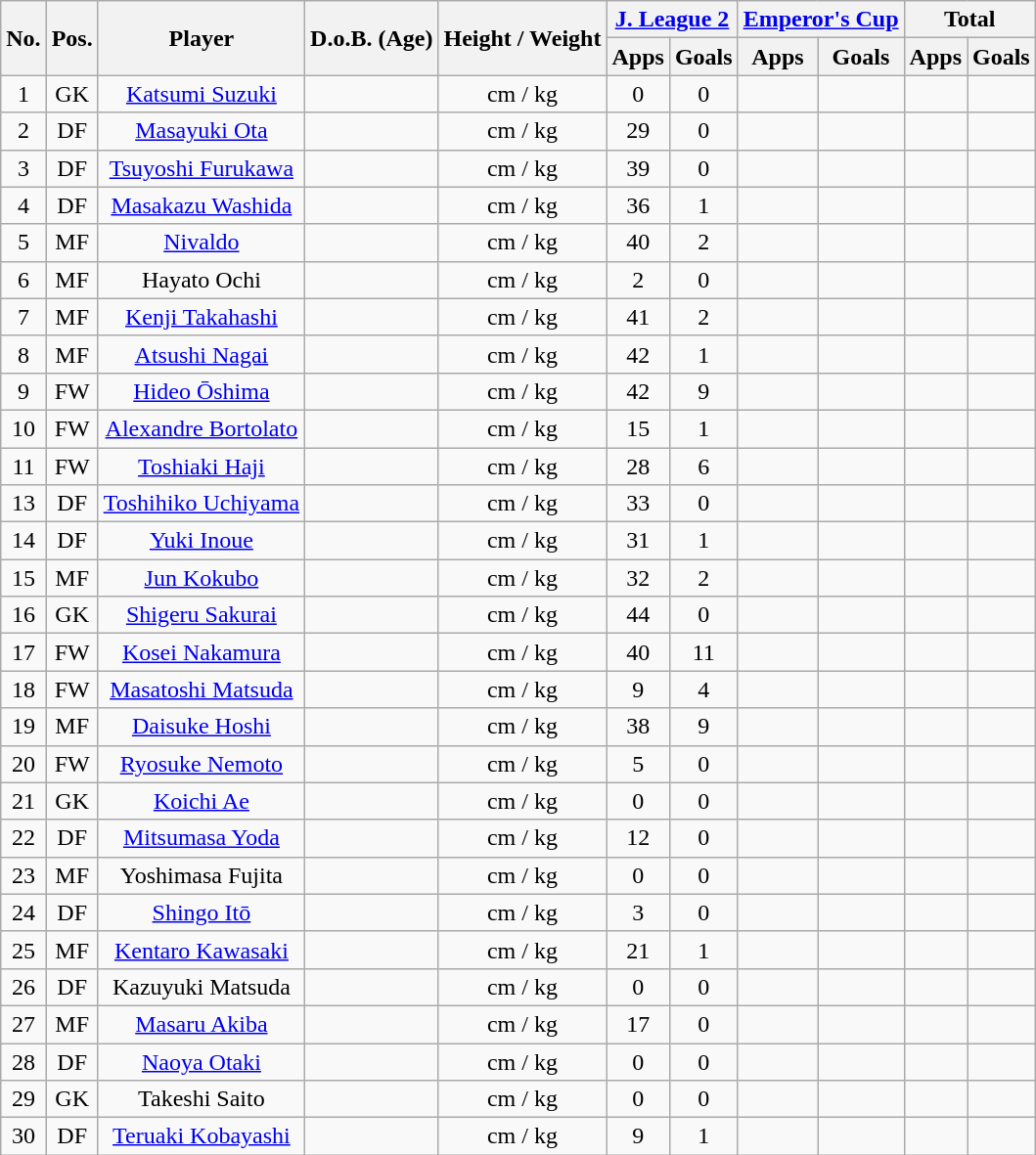<table class="wikitable" style="text-align:center;">
<tr>
<th rowspan="2">No.</th>
<th rowspan="2">Pos.</th>
<th rowspan="2">Player</th>
<th rowspan="2">D.o.B. (Age)</th>
<th rowspan="2">Height / Weight</th>
<th colspan="2"><a href='#'>J. League 2</a></th>
<th colspan="2"><a href='#'>Emperor's Cup</a></th>
<th colspan="2">Total</th>
</tr>
<tr>
<th>Apps</th>
<th>Goals</th>
<th>Apps</th>
<th>Goals</th>
<th>Apps</th>
<th>Goals</th>
</tr>
<tr>
<td>1</td>
<td>GK</td>
<td><a href='#'>Katsumi Suzuki</a></td>
<td></td>
<td>cm / kg</td>
<td>0</td>
<td>0</td>
<td></td>
<td></td>
<td></td>
<td></td>
</tr>
<tr>
<td>2</td>
<td>DF</td>
<td><a href='#'>Masayuki Ota</a></td>
<td></td>
<td>cm / kg</td>
<td>29</td>
<td>0</td>
<td></td>
<td></td>
<td></td>
<td></td>
</tr>
<tr>
<td>3</td>
<td>DF</td>
<td><a href='#'>Tsuyoshi Furukawa</a></td>
<td></td>
<td>cm / kg</td>
<td>39</td>
<td>0</td>
<td></td>
<td></td>
<td></td>
<td></td>
</tr>
<tr>
<td>4</td>
<td>DF</td>
<td><a href='#'>Masakazu Washida</a></td>
<td></td>
<td>cm / kg</td>
<td>36</td>
<td>1</td>
<td></td>
<td></td>
<td></td>
<td></td>
</tr>
<tr>
<td>5</td>
<td>MF</td>
<td><a href='#'>Nivaldo</a></td>
<td></td>
<td>cm / kg</td>
<td>40</td>
<td>2</td>
<td></td>
<td></td>
<td></td>
<td></td>
</tr>
<tr>
<td>6</td>
<td>MF</td>
<td>Hayato Ochi</td>
<td></td>
<td>cm / kg</td>
<td>2</td>
<td>0</td>
<td></td>
<td></td>
<td></td>
<td></td>
</tr>
<tr>
<td>7</td>
<td>MF</td>
<td><a href='#'>Kenji Takahashi</a></td>
<td></td>
<td>cm / kg</td>
<td>41</td>
<td>2</td>
<td></td>
<td></td>
<td></td>
<td></td>
</tr>
<tr>
<td>8</td>
<td>MF</td>
<td><a href='#'>Atsushi Nagai</a></td>
<td></td>
<td>cm / kg</td>
<td>42</td>
<td>1</td>
<td></td>
<td></td>
<td></td>
<td></td>
</tr>
<tr>
<td>9</td>
<td>FW</td>
<td><a href='#'>Hideo Ōshima</a></td>
<td></td>
<td>cm / kg</td>
<td>42</td>
<td>9</td>
<td></td>
<td></td>
<td></td>
<td></td>
</tr>
<tr>
<td>10</td>
<td>FW</td>
<td><a href='#'>Alexandre Bortolato</a></td>
<td></td>
<td>cm / kg</td>
<td>15</td>
<td>1</td>
<td></td>
<td></td>
<td></td>
<td></td>
</tr>
<tr>
<td>11</td>
<td>FW</td>
<td><a href='#'>Toshiaki Haji</a></td>
<td></td>
<td>cm / kg</td>
<td>28</td>
<td>6</td>
<td></td>
<td></td>
<td></td>
<td></td>
</tr>
<tr>
<td>13</td>
<td>DF</td>
<td><a href='#'>Toshihiko Uchiyama</a></td>
<td></td>
<td>cm / kg</td>
<td>33</td>
<td>0</td>
<td></td>
<td></td>
<td></td>
<td></td>
</tr>
<tr>
<td>14</td>
<td>DF</td>
<td><a href='#'>Yuki Inoue</a></td>
<td></td>
<td>cm / kg</td>
<td>31</td>
<td>1</td>
<td></td>
<td></td>
<td></td>
<td></td>
</tr>
<tr>
<td>15</td>
<td>MF</td>
<td><a href='#'>Jun Kokubo</a></td>
<td></td>
<td>cm / kg</td>
<td>32</td>
<td>2</td>
<td></td>
<td></td>
<td></td>
<td></td>
</tr>
<tr>
<td>16</td>
<td>GK</td>
<td><a href='#'>Shigeru Sakurai</a></td>
<td></td>
<td>cm / kg</td>
<td>44</td>
<td>0</td>
<td></td>
<td></td>
<td></td>
<td></td>
</tr>
<tr>
<td>17</td>
<td>FW</td>
<td><a href='#'>Kosei Nakamura</a></td>
<td></td>
<td>cm / kg</td>
<td>40</td>
<td>11</td>
<td></td>
<td></td>
<td></td>
<td></td>
</tr>
<tr>
<td>18</td>
<td>FW</td>
<td><a href='#'>Masatoshi Matsuda</a></td>
<td></td>
<td>cm / kg</td>
<td>9</td>
<td>4</td>
<td></td>
<td></td>
<td></td>
<td></td>
</tr>
<tr>
<td>19</td>
<td>MF</td>
<td><a href='#'>Daisuke Hoshi</a></td>
<td></td>
<td>cm / kg</td>
<td>38</td>
<td>9</td>
<td></td>
<td></td>
<td></td>
<td></td>
</tr>
<tr>
<td>20</td>
<td>FW</td>
<td><a href='#'>Ryosuke Nemoto</a></td>
<td></td>
<td>cm / kg</td>
<td>5</td>
<td>0</td>
<td></td>
<td></td>
<td></td>
<td></td>
</tr>
<tr>
<td>21</td>
<td>GK</td>
<td><a href='#'>Koichi Ae</a></td>
<td></td>
<td>cm / kg</td>
<td>0</td>
<td>0</td>
<td></td>
<td></td>
<td></td>
<td></td>
</tr>
<tr>
<td>22</td>
<td>DF</td>
<td><a href='#'>Mitsumasa Yoda</a></td>
<td></td>
<td>cm / kg</td>
<td>12</td>
<td>0</td>
<td></td>
<td></td>
<td></td>
<td></td>
</tr>
<tr>
<td>23</td>
<td>MF</td>
<td>Yoshimasa Fujita</td>
<td></td>
<td>cm / kg</td>
<td>0</td>
<td>0</td>
<td></td>
<td></td>
<td></td>
<td></td>
</tr>
<tr>
<td>24</td>
<td>DF</td>
<td><a href='#'>Shingo Itō</a></td>
<td></td>
<td>cm / kg</td>
<td>3</td>
<td>0</td>
<td></td>
<td></td>
<td></td>
<td></td>
</tr>
<tr>
<td>25</td>
<td>MF</td>
<td><a href='#'>Kentaro Kawasaki</a></td>
<td></td>
<td>cm / kg</td>
<td>21</td>
<td>1</td>
<td></td>
<td></td>
<td></td>
<td></td>
</tr>
<tr>
<td>26</td>
<td>DF</td>
<td>Kazuyuki Matsuda</td>
<td></td>
<td>cm / kg</td>
<td>0</td>
<td>0</td>
<td></td>
<td></td>
<td></td>
<td></td>
</tr>
<tr>
<td>27</td>
<td>MF</td>
<td><a href='#'>Masaru Akiba</a></td>
<td></td>
<td>cm / kg</td>
<td>17</td>
<td>0</td>
<td></td>
<td></td>
<td></td>
<td></td>
</tr>
<tr>
<td>28</td>
<td>DF</td>
<td><a href='#'>Naoya Otaki</a></td>
<td></td>
<td>cm / kg</td>
<td>0</td>
<td>0</td>
<td></td>
<td></td>
<td></td>
<td></td>
</tr>
<tr>
<td>29</td>
<td>GK</td>
<td>Takeshi Saito</td>
<td></td>
<td>cm / kg</td>
<td>0</td>
<td>0</td>
<td></td>
<td></td>
<td></td>
<td></td>
</tr>
<tr>
<td>30</td>
<td>DF</td>
<td><a href='#'>Teruaki Kobayashi</a></td>
<td></td>
<td>cm / kg</td>
<td>9</td>
<td>1</td>
<td></td>
<td></td>
<td></td>
<td></td>
</tr>
</table>
